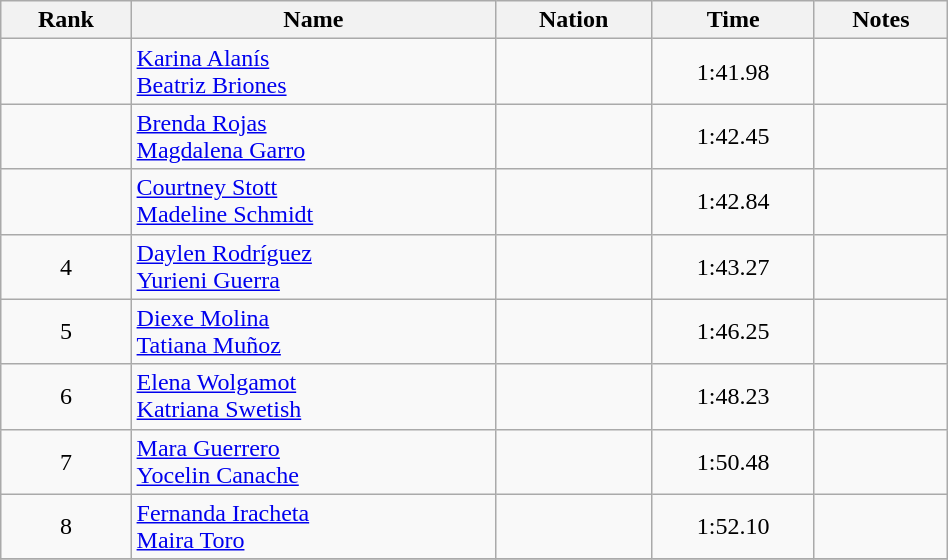<table class="wikitable sortable" style="text-align:center" width=50%>
<tr>
<th>Rank</th>
<th>Name</th>
<th>Nation</th>
<th>Time</th>
<th>Notes</th>
</tr>
<tr>
<td></td>
<td align=left><a href='#'>Karina Alanís</a><br><a href='#'>Beatriz Briones</a></td>
<td align=left></td>
<td>1:41.98</td>
<td></td>
</tr>
<tr>
<td></td>
<td align=left><a href='#'>Brenda Rojas</a><br><a href='#'>Magdalena Garro</a></td>
<td align=left></td>
<td>1:42.45</td>
<td></td>
</tr>
<tr>
<td></td>
<td align=left><a href='#'>Courtney Stott</a><br><a href='#'>Madeline Schmidt</a></td>
<td align=left></td>
<td>1:42.84</td>
<td></td>
</tr>
<tr>
<td>4</td>
<td align=left><a href='#'>Daylen Rodríguez</a><br><a href='#'>Yurieni Guerra</a></td>
<td align=left></td>
<td>1:43.27</td>
<td></td>
</tr>
<tr>
<td>5</td>
<td align=left><a href='#'>Diexe Molina</a><br><a href='#'>Tatiana Muñoz</a></td>
<td align=left></td>
<td>1:46.25</td>
<td></td>
</tr>
<tr>
<td>6</td>
<td align=left><a href='#'>Elena Wolgamot</a><br><a href='#'>Katriana Swetish</a></td>
<td align=left></td>
<td>1:48.23</td>
<td></td>
</tr>
<tr>
<td>7</td>
<td align=left><a href='#'>Mara Guerrero</a><br><a href='#'>Yocelin Canache</a></td>
<td align=left></td>
<td>1:50.48</td>
<td></td>
</tr>
<tr>
<td>8</td>
<td align=left><a href='#'>Fernanda Iracheta</a><br><a href='#'>Maira Toro</a></td>
<td align=left></td>
<td>1:52.10</td>
<td></td>
</tr>
<tr>
</tr>
</table>
